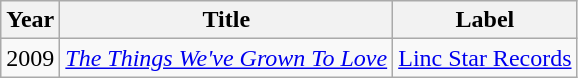<table class="wikitable">
<tr>
<th>Year</th>
<th>Title</th>
<th>Label</th>
</tr>
<tr>
<td>2009</td>
<td><em><a href='#'>The Things We've Grown To Love</a></em></td>
<td><a href='#'>Linc Star Records</a></td>
</tr>
</table>
